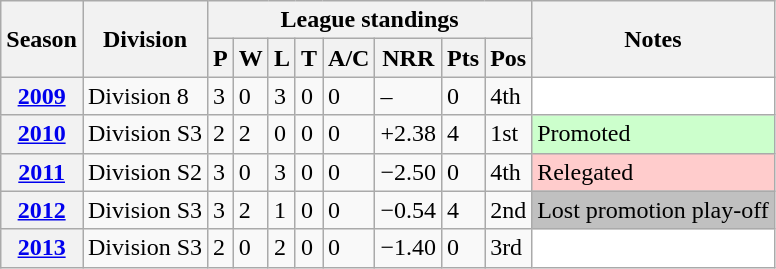<table class="wikitable sortable">
<tr>
<th scope="col" rowspan="2">Season</th>
<th scope="col" rowspan="2">Division</th>
<th scope="col" colspan="8">League standings</th>
<th scope="col" rowspan="2">Notes</th>
</tr>
<tr>
<th scope="col">P</th>
<th scope="col">W</th>
<th scope="col">L</th>
<th scope="col">T</th>
<th scope="col">A/C</th>
<th scope="col">NRR</th>
<th scope="col">Pts</th>
<th scope="col">Pos</th>
</tr>
<tr>
<th scope="row"><a href='#'>2009</a></th>
<td>Division 8</td>
<td>3</td>
<td>0</td>
<td>3</td>
<td>0</td>
<td>0</td>
<td>–</td>
<td>0</td>
<td>4th</td>
<td style="background: white;"></td>
</tr>
<tr>
<th scope="row"><a href='#'>2010</a></th>
<td>Division S3</td>
<td>2</td>
<td>2</td>
<td>0</td>
<td>0</td>
<td>0</td>
<td>+2.38</td>
<td>4</td>
<td>1st</td>
<td style="background: #cfc;">Promoted</td>
</tr>
<tr>
<th scope="row"><a href='#'>2011</a></th>
<td>Division S2</td>
<td>3</td>
<td>0</td>
<td>3</td>
<td>0</td>
<td>0</td>
<td>−2.50</td>
<td>0</td>
<td>4th</td>
<td style="background: #ffcccc;">Relegated</td>
</tr>
<tr>
<th scope="row"><a href='#'>2012</a></th>
<td>Division S3</td>
<td>3</td>
<td>2</td>
<td>1</td>
<td>0</td>
<td>0</td>
<td>−0.54</td>
<td>4</td>
<td>2nd</td>
<td style="background: silver;">Lost promotion play-off</td>
</tr>
<tr>
<th scope="row"><a href='#'>2013</a></th>
<td>Division S3</td>
<td>2</td>
<td>0</td>
<td>2</td>
<td>0</td>
<td>0</td>
<td>−1.40</td>
<td>0</td>
<td>3rd</td>
<td style="background: white;"></td>
</tr>
</table>
